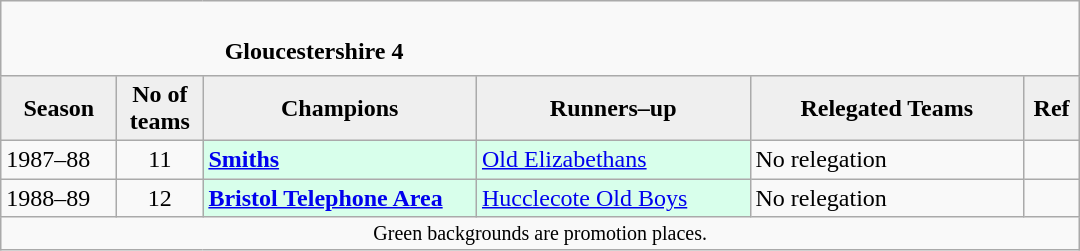<table class="wikitable" style="text-align: left;">
<tr>
<td colspan="11" cellpadding="0" cellspacing="0"><br><table border="0" style="width:100%;" cellpadding="0" cellspacing="0">
<tr>
<td style="width:20%; border:0;"></td>
<td style="border:0;"><strong>Gloucestershire 4</strong></td>
<td style="width:20%; border:0;"></td>
</tr>
</table>
</td>
</tr>
<tr>
<th style="background:#efefef; width:70px;">Season</th>
<th style="background:#efefef; width:50px;">No of teams</th>
<th style="background:#efefef; width:175px;">Champions</th>
<th style="background:#efefef; width:175px;">Runners–up</th>
<th style="background:#efefef; width:175px;">Relegated Teams</th>
<th style="background:#efefef; width:30px;">Ref</th>
</tr>
<tr align=left>
<td>1987–88</td>
<td style="text-align: center;">11</td>
<td style="background:#d8ffeb;"><strong><a href='#'>Smiths</a></strong></td>
<td style="background:#d8ffeb;"><a href='#'>Old Elizabethans</a></td>
<td>No relegation</td>
<td></td>
</tr>
<tr>
<td>1988–89</td>
<td style="text-align: center;">12</td>
<td style="background:#d8ffeb;"><strong><a href='#'>Bristol Telephone Area</a></strong></td>
<td style="background:#d8ffeb;"><a href='#'>Hucclecote Old Boys</a></td>
<td>No relegation</td>
<td></td>
</tr>
<tr>
<td colspan="15"  style="border:0; font-size:smaller; text-align:center;">Green backgrounds are promotion places.</td>
</tr>
</table>
